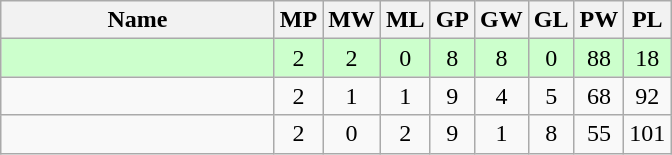<table class=wikitable style="text-align:center">
<tr>
<th width=175>Name</th>
<th width=20>MP</th>
<th width=20>MW</th>
<th width=20>ML</th>
<th width=20>GP</th>
<th width=20>GW</th>
<th width=20>GL</th>
<th width=20>PW</th>
<th width=20>PL</th>
</tr>
<tr style="background-color:#ccffcc;">
<td style="text-align:left;"><strong></strong></td>
<td>2</td>
<td>2</td>
<td>0</td>
<td>8</td>
<td>8</td>
<td>0</td>
<td>88</td>
<td>18</td>
</tr>
<tr>
<td style="text-align:left;"></td>
<td>2</td>
<td>1</td>
<td>1</td>
<td>9</td>
<td>4</td>
<td>5</td>
<td>68</td>
<td>92</td>
</tr>
<tr>
<td style="text-align:left;"></td>
<td>2</td>
<td>0</td>
<td>2</td>
<td>9</td>
<td>1</td>
<td>8</td>
<td>55</td>
<td>101</td>
</tr>
</table>
